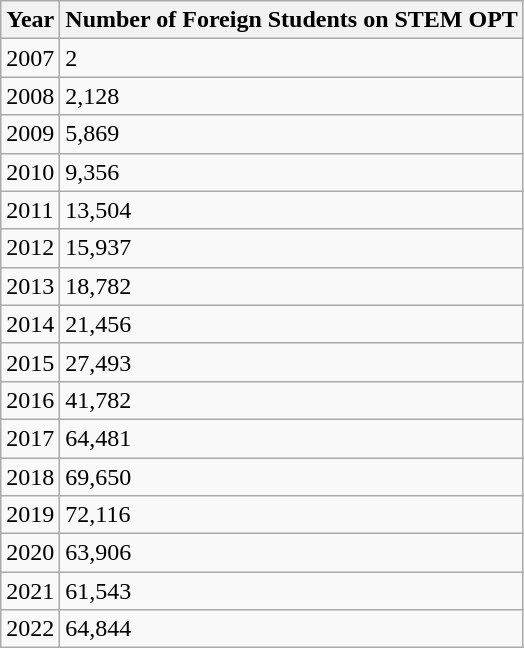<table class="wikitable">
<tr>
<th>Year</th>
<th>Number of Foreign Students on STEM OPT</th>
</tr>
<tr>
<td>2007</td>
<td>2</td>
</tr>
<tr>
<td>2008</td>
<td>2,128</td>
</tr>
<tr>
<td>2009</td>
<td>5,869</td>
</tr>
<tr>
<td>2010</td>
<td>9,356</td>
</tr>
<tr>
<td>2011</td>
<td>13,504</td>
</tr>
<tr>
<td>2012</td>
<td>15,937</td>
</tr>
<tr>
<td>2013</td>
<td>18,782</td>
</tr>
<tr>
<td>2014</td>
<td>21,456</td>
</tr>
<tr>
<td>2015</td>
<td>27,493</td>
</tr>
<tr>
<td>2016</td>
<td>41,782</td>
</tr>
<tr>
<td>2017</td>
<td>64,481</td>
</tr>
<tr>
<td>2018</td>
<td>69,650</td>
</tr>
<tr>
<td>2019</td>
<td>72,116</td>
</tr>
<tr>
<td>2020</td>
<td>63,906</td>
</tr>
<tr>
<td>2021</td>
<td>61,543</td>
</tr>
<tr>
<td>2022</td>
<td>64,844</td>
</tr>
</table>
